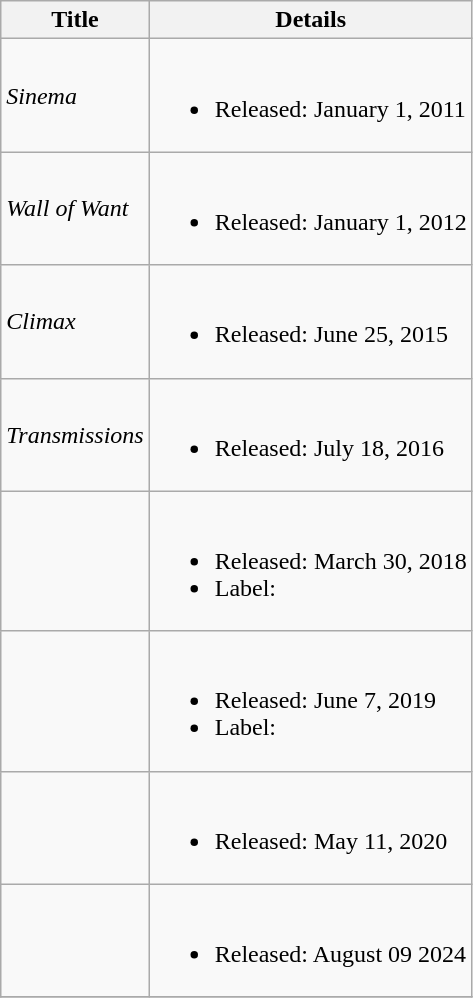<table class="wikitable">
<tr>
<th>Title</th>
<th>Details</th>
</tr>
<tr>
<td><em>Sinema</em></td>
<td><br><ul><li>Released: January 1, 2011</li></ul></td>
</tr>
<tr>
<td><em>Wall of Want</em></td>
<td><br><ul><li>Released: January 1, 2012</li></ul></td>
</tr>
<tr>
<td><em>Climax</em></td>
<td><br><ul><li>Released: June 25, 2015</li></ul></td>
</tr>
<tr>
<td><em>Transmissions</em></td>
<td><br><ul><li>Released: July 18, 2016</li></ul></td>
</tr>
<tr>
<td><em></em></td>
<td><br><ul><li>Released: March 30, 2018</li><li>Label: </li></ul></td>
</tr>
<tr>
<td><em></em></td>
<td><br><ul><li>Released: June 7, 2019</li><li>Label: </li></ul></td>
</tr>
<tr>
<td><em></em></td>
<td><br><ul><li>Released: May 11, 2020</li></ul></td>
</tr>
<tr>
<td><em></em></td>
<td><br><ul><li>Released: August 09 2024</li></ul></td>
</tr>
<tr>
</tr>
</table>
